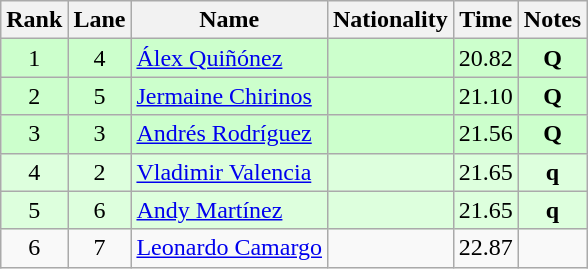<table class="wikitable sortable" style="text-align:center">
<tr>
<th>Rank</th>
<th>Lane</th>
<th>Name</th>
<th>Nationality</th>
<th>Time</th>
<th>Notes</th>
</tr>
<tr bgcolor=ccffcc>
<td>1</td>
<td>4</td>
<td align=left><a href='#'>Álex Quiñónez</a></td>
<td align=left></td>
<td>20.82</td>
<td><strong>Q</strong></td>
</tr>
<tr bgcolor=ccffcc>
<td>2</td>
<td>5</td>
<td align=left><a href='#'>Jermaine Chirinos</a></td>
<td align=left></td>
<td>21.10</td>
<td><strong>Q</strong></td>
</tr>
<tr bgcolor=ccffcc>
<td>3</td>
<td>3</td>
<td align=left><a href='#'>Andrés Rodríguez</a></td>
<td align=left></td>
<td>21.56</td>
<td><strong>Q</strong></td>
</tr>
<tr bgcolor=ddffdd>
<td>4</td>
<td>2</td>
<td align=left><a href='#'>Vladimir Valencia</a></td>
<td align=left></td>
<td>21.65</td>
<td><strong>q</strong></td>
</tr>
<tr bgcolor=ddffdd>
<td>5</td>
<td>6</td>
<td align=left><a href='#'>Andy Martínez</a></td>
<td align=left></td>
<td>21.65</td>
<td><strong>q</strong></td>
</tr>
<tr>
<td>6</td>
<td>7</td>
<td align=left><a href='#'>Leonardo Camargo</a></td>
<td align=left></td>
<td>22.87</td>
<td></td>
</tr>
</table>
